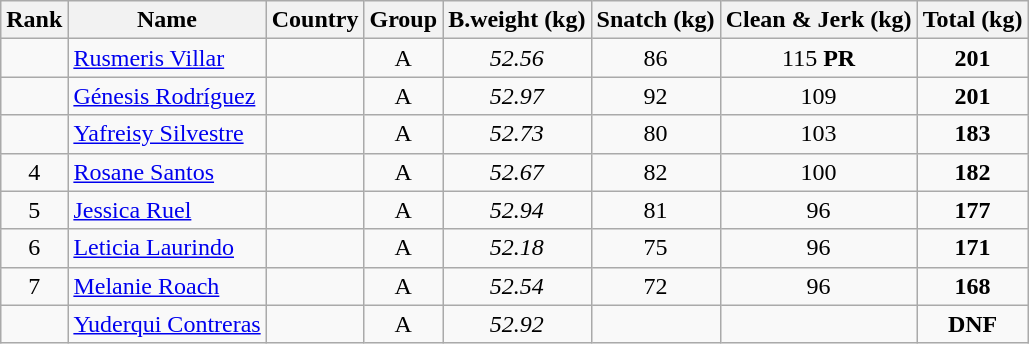<table class="wikitable sortable" style="text-align:center;">
<tr>
<th>Rank</th>
<th>Name</th>
<th>Country</th>
<th>Group</th>
<th>B.weight (kg)</th>
<th>Snatch (kg)</th>
<th>Clean & Jerk (kg)</th>
<th>Total (kg)</th>
</tr>
<tr>
<td></td>
<td align=left><a href='#'>Rusmeris Villar</a></td>
<td align=left></td>
<td>A</td>
<td><em>52.56</em></td>
<td>86</td>
<td>115 <strong>PR</strong></td>
<td><strong>201</strong></td>
</tr>
<tr>
<td></td>
<td align=left><a href='#'>Génesis Rodríguez</a></td>
<td align=left></td>
<td>A</td>
<td><em>52.97</em></td>
<td>92</td>
<td>109</td>
<td><strong>201</strong></td>
</tr>
<tr>
<td></td>
<td align=left><a href='#'>Yafreisy Silvestre</a></td>
<td align=left></td>
<td>A</td>
<td><em>52.73</em></td>
<td>80</td>
<td>103</td>
<td><strong>183</strong></td>
</tr>
<tr>
<td>4</td>
<td align=left><a href='#'>Rosane Santos</a></td>
<td align=left></td>
<td>A</td>
<td><em>52.67</em></td>
<td>82</td>
<td>100</td>
<td><strong>182</strong></td>
</tr>
<tr>
<td>5</td>
<td align=left><a href='#'>Jessica Ruel</a></td>
<td align=left></td>
<td>A</td>
<td><em>52.94</em></td>
<td>81</td>
<td>96</td>
<td><strong>177</strong></td>
</tr>
<tr>
<td>6</td>
<td align=left><a href='#'>Leticia Laurindo</a></td>
<td align=left></td>
<td>A</td>
<td><em>52.18</em></td>
<td>75</td>
<td>96</td>
<td><strong>171</strong></td>
</tr>
<tr>
<td>7</td>
<td align=left><a href='#'>Melanie Roach</a></td>
<td align=left></td>
<td>A</td>
<td><em>52.54</em></td>
<td>72</td>
<td>96</td>
<td><strong>168</strong></td>
</tr>
<tr>
<td></td>
<td align=left><a href='#'>Yuderqui Contreras</a></td>
<td align=left></td>
<td>A</td>
<td><em>52.92</em></td>
<td></td>
<td></td>
<td><strong>DNF</strong></td>
</tr>
</table>
